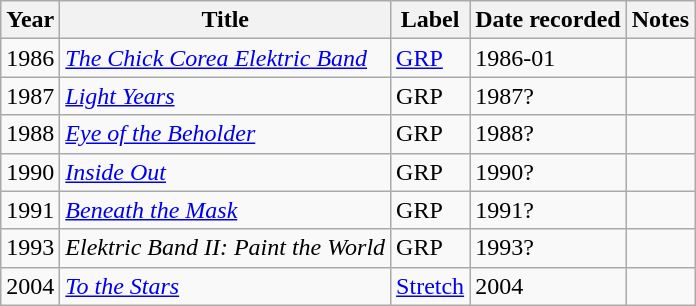<table class="wikitable sortable">
<tr>
<th>Year</th>
<th>Title</th>
<th>Label</th>
<th>Date recorded</th>
<th>Notes</th>
</tr>
<tr>
<td>1986</td>
<td><em><a href='#'>The Chick Corea Elektric Band</a></em></td>
<td><a href='#'>GRP</a></td>
<td>1986-01</td>
<td></td>
</tr>
<tr>
<td>1987</td>
<td><em><a href='#'>Light Years</a></em></td>
<td>GRP</td>
<td>1987?</td>
<td></td>
</tr>
<tr>
<td>1988</td>
<td><em><a href='#'>Eye of the Beholder</a></em></td>
<td>GRP</td>
<td>1988?</td>
<td></td>
</tr>
<tr>
<td>1990</td>
<td><em><a href='#'>Inside Out</a></em></td>
<td>GRP</td>
<td>1990?</td>
<td></td>
</tr>
<tr>
<td>1991</td>
<td><em><a href='#'>Beneath the Mask</a></em></td>
<td>GRP</td>
<td>1991?</td>
<td></td>
</tr>
<tr>
<td>1993</td>
<td><em>Elektric Band II: Paint the World</em></td>
<td>GRP</td>
<td>1993?</td>
<td></td>
</tr>
<tr>
<td>2004</td>
<td><a href='#'><em>To the Stars</em></a></td>
<td><a href='#'>Stretch</a></td>
<td>2004</td>
<td></td>
</tr>
</table>
